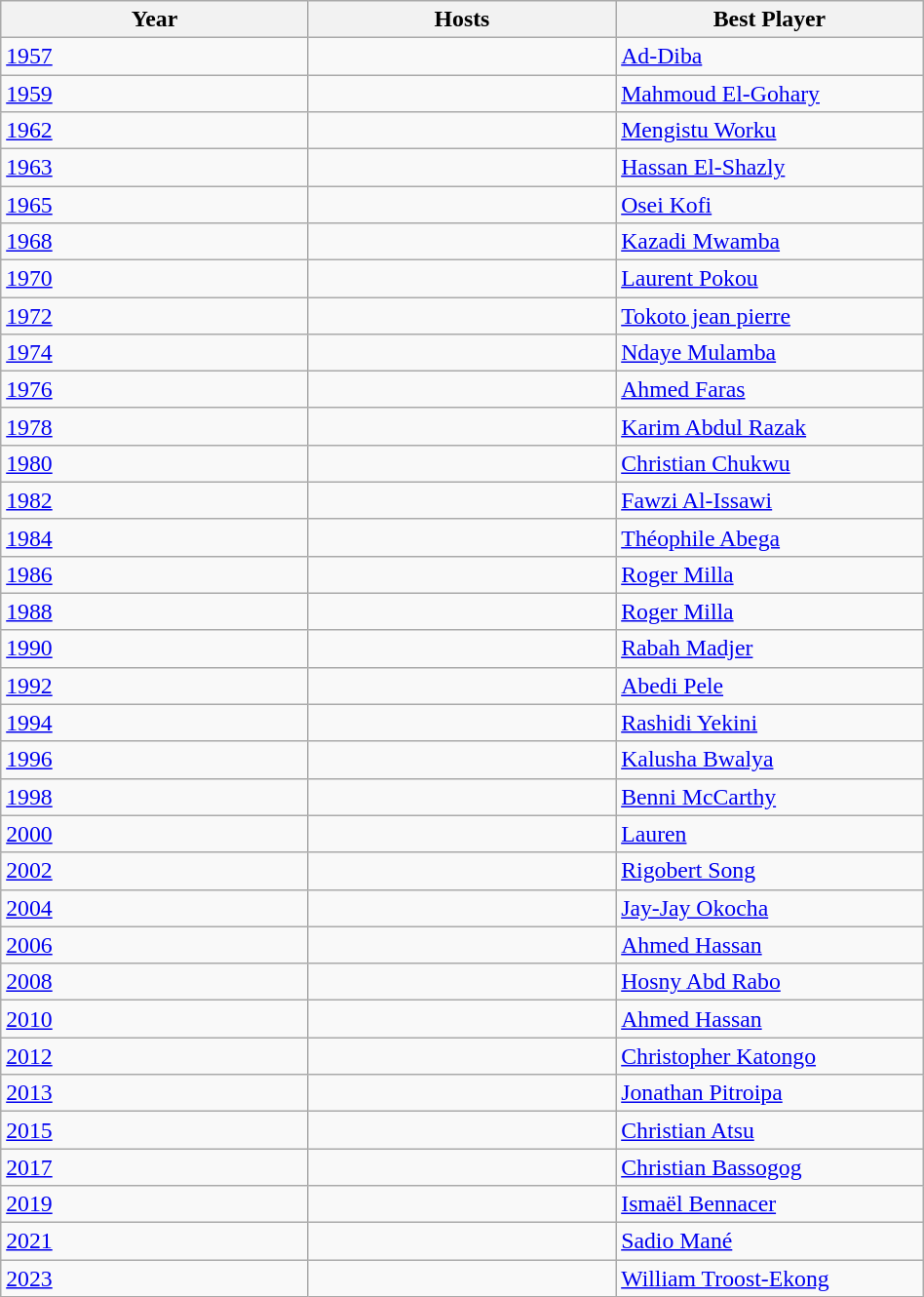<table class="wikitable" style="text-align:left; font-size:99%;" width="50%">
<tr>
<th width="20%">Year</th>
<th width="20%">Hosts</th>
<th width="20%">Best Player</th>
</tr>
<tr>
<td><a href='#'>1957</a></td>
<td></td>
<td> <a href='#'>Ad-Diba</a></td>
</tr>
<tr>
<td><a href='#'>1959</a></td>
<td></td>
<td> <a href='#'>Mahmoud El-Gohary</a></td>
</tr>
<tr>
<td><a href='#'>1962</a></td>
<td></td>
<td> <a href='#'>Mengistu Worku</a></td>
</tr>
<tr>
<td><a href='#'>1963</a></td>
<td></td>
<td> <a href='#'>Hassan El-Shazly</a></td>
</tr>
<tr>
<td><a href='#'>1965</a></td>
<td></td>
<td> <a href='#'>Osei Kofi</a></td>
</tr>
<tr>
<td><a href='#'>1968</a></td>
<td></td>
<td> <a href='#'>Kazadi Mwamba</a></td>
</tr>
<tr>
<td><a href='#'>1970</a></td>
<td></td>
<td> <a href='#'>Laurent Pokou</a></td>
</tr>
<tr>
<td><a href='#'>1972</a></td>
<td></td>
<td> <a href='#'>Tokoto jean pierre </a></td>
</tr>
<tr>
<td><a href='#'>1974</a></td>
<td></td>
<td> <a href='#'>Ndaye Mulamba</a></td>
</tr>
<tr>
<td><a href='#'>1976</a></td>
<td></td>
<td> <a href='#'>Ahmed Faras</a></td>
</tr>
<tr>
<td><a href='#'>1978</a></td>
<td></td>
<td> <a href='#'>Karim Abdul Razak</a></td>
</tr>
<tr>
<td><a href='#'>1980</a></td>
<td></td>
<td> <a href='#'>Christian Chukwu</a></td>
</tr>
<tr>
<td><a href='#'>1982</a></td>
<td></td>
<td> <a href='#'>Fawzi Al-Issawi</a></td>
</tr>
<tr>
<td><a href='#'>1984</a></td>
<td></td>
<td> <a href='#'>Théophile Abega</a></td>
</tr>
<tr>
<td><a href='#'>1986</a></td>
<td></td>
<td> <a href='#'>Roger Milla</a></td>
</tr>
<tr>
<td><a href='#'>1988</a></td>
<td></td>
<td> <a href='#'>Roger Milla </a></td>
</tr>
<tr>
<td><a href='#'>1990</a></td>
<td></td>
<td> <a href='#'>Rabah Madjer</a></td>
</tr>
<tr>
<td><a href='#'>1992</a></td>
<td></td>
<td> <a href='#'>Abedi Pele</a></td>
</tr>
<tr>
<td><a href='#'>1994</a></td>
<td></td>
<td> <a href='#'>Rashidi Yekini</a></td>
</tr>
<tr>
<td><a href='#'>1996</a></td>
<td></td>
<td> <a href='#'>Kalusha Bwalya</a></td>
</tr>
<tr>
<td><a href='#'>1998</a></td>
<td></td>
<td> <a href='#'>Benni McCarthy</a></td>
</tr>
<tr>
<td><a href='#'>2000</a></td>
<td> <br> </td>
<td> <a href='#'>Lauren</a></td>
</tr>
<tr>
<td><a href='#'>2002</a></td>
<td></td>
<td> <a href='#'>Rigobert Song</a></td>
</tr>
<tr>
<td><a href='#'>2004</a></td>
<td></td>
<td> <a href='#'>Jay-Jay Okocha</a></td>
</tr>
<tr>
<td><a href='#'>2006</a></td>
<td></td>
<td> <a href='#'>Ahmed Hassan</a></td>
</tr>
<tr>
<td><a href='#'>2008</a></td>
<td></td>
<td> <a href='#'>Hosny Abd Rabo</a></td>
</tr>
<tr>
<td><a href='#'>2010</a></td>
<td></td>
<td> <a href='#'>Ahmed Hassan</a></td>
</tr>
<tr>
<td><a href='#'>2012</a></td>
<td><br></td>
<td> <a href='#'>Christopher Katongo</a></td>
</tr>
<tr>
<td><a href='#'>2013</a></td>
<td></td>
<td> <a href='#'>Jonathan Pitroipa</a></td>
</tr>
<tr>
<td><a href='#'>2015</a></td>
<td></td>
<td> <a href='#'>Christian Atsu</a></td>
</tr>
<tr>
<td><a href='#'>2017</a></td>
<td></td>
<td> <a href='#'>Christian Bassogog</a></td>
</tr>
<tr>
<td><a href='#'>2019</a></td>
<td></td>
<td> <a href='#'>Ismaël Bennacer</a></td>
</tr>
<tr>
<td><a href='#'>2021</a></td>
<td></td>
<td> <a href='#'>Sadio Mané</a></td>
</tr>
<tr>
<td><a href='#'>2023</a></td>
<td></td>
<td> <a href='#'>William Troost-Ekong</a></td>
</tr>
</table>
